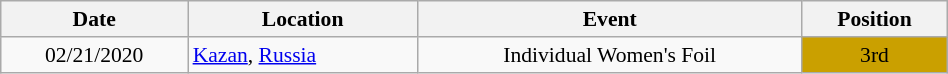<table class="wikitable" width="50%" style="font-size:90%; text-align:center;">
<tr>
<th>Date</th>
<th>Location</th>
<th>Event</th>
<th>Position</th>
</tr>
<tr>
<td>02/21/2020</td>
<td rowspan="1" align="left"> <a href='#'>Kazan</a>, <a href='#'>Russia</a></td>
<td>Individual Women's Foil</td>
<td bgcolor="caramel">3rd</td>
</tr>
</table>
